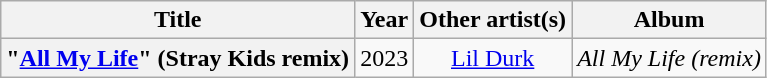<table class="wikitable plainrowheaders" style="text-align:center">
<tr>
<th scope="col">Title</th>
<th scope="col">Year</th>
<th scope="col">Other artist(s)</th>
<th scope="col">Album</th>
</tr>
<tr>
<th scope="row">"<a href='#'>All My Life</a>" (Stray Kids remix)</th>
<td>2023</td>
<td><a href='#'>Lil Durk</a></td>
<td><em>All My Life (remix)</em></td>
</tr>
</table>
